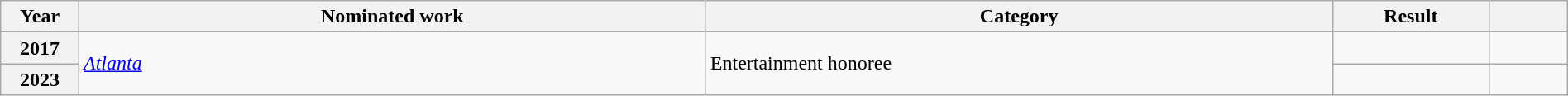<table class="wikitable plainrowheaders" style="width:100%;">
<tr>
<th scope="col" style="width:5%;">Year</th>
<th scope="col" style="width:40%;">Nominated work</th>
<th scope="col" style="width:40%;">Category</th>
<th scope="col" style="width:10%;">Result</th>
<th scope="col" style="width:5%;"></th>
</tr>
<tr>
<th scope="row" style="text-align:center;">2017</th>
<td rowspan="2"><em><a href='#'>Atlanta</a></em></td>
<td rowspan="2">Entertainment honoree</td>
<td></td>
<td style="text-align:center;"></td>
</tr>
<tr>
<th scope="row" style="text-align:center;">2023</th>
<td></td>
<td style="text-align:center;"></td>
</tr>
</table>
